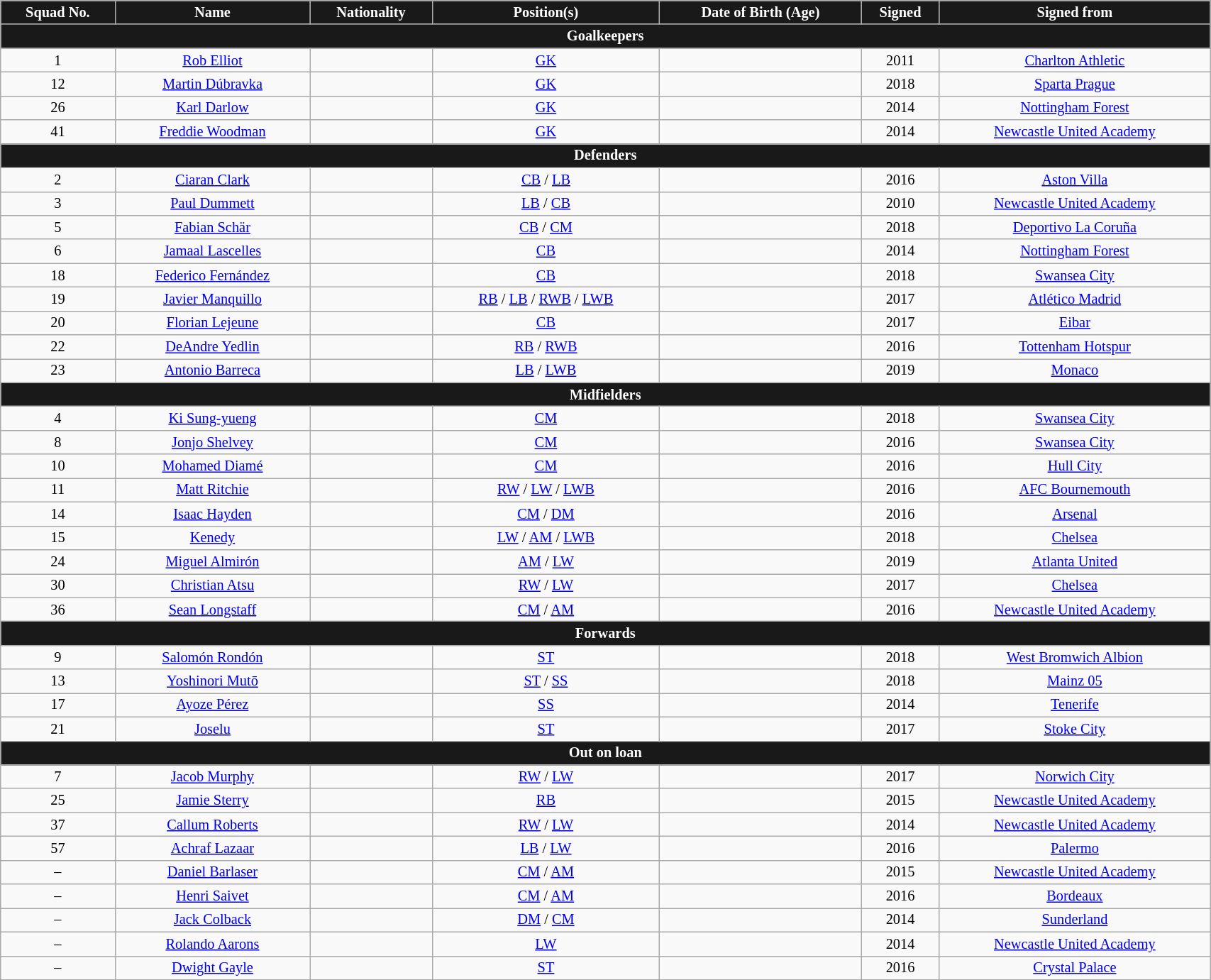<table class="wikitable" style="text-align:center; font-size:85%; width:90%;">
<tr>
<th style="background:#191919; color:white; text-align:center;">Squad No.</th>
<th style="background:#191919; color:white; text-align:center;">Name</th>
<th style="background:#191919; color:white; text-align:center;">Nationality</th>
<th style="background:#191919; color:white; text-align:center;">Position(s)</th>
<th style="background:#191919; color:white; text-align:center;">Date of Birth (Age)</th>
<th style="background:#191919; color:white; text-align:center;">Signed</th>
<th style="background:#191919; color:white; text-align:center;">Signed from</th>
</tr>
<tr>
<th colspan="8" style="background:#191919; color:white; text-align:center;">Goalkeepers</th>
</tr>
<tr>
<td>1</td>
<td><a href='#'>Rob Elliot</a></td>
<td></td>
<td><a href='#'>GK</a></td>
<td></td>
<td>2011</td>
<td> <a href='#'>Charlton Athletic</a></td>
</tr>
<tr>
<td>12</td>
<td><a href='#'>Martin Dúbravka</a></td>
<td></td>
<td><a href='#'>GK</a></td>
<td></td>
<td>2018</td>
<td> <a href='#'>Sparta Prague</a></td>
</tr>
<tr>
<td>26</td>
<td><a href='#'>Karl Darlow</a></td>
<td></td>
<td><a href='#'>GK</a></td>
<td></td>
<td>2014</td>
<td> <a href='#'>Nottingham Forest</a></td>
</tr>
<tr>
<td>41</td>
<td><a href='#'>Freddie Woodman</a></td>
<td></td>
<td><a href='#'>GK</a></td>
<td></td>
<td>2014</td>
<td> <a href='#'>Newcastle United Academy</a></td>
</tr>
<tr>
<th colspan="8" style="background:#191919; color:white; text-align:center;">Defenders</th>
</tr>
<tr>
<td>2</td>
<td><a href='#'>Ciaran Clark</a></td>
<td></td>
<td><a href='#'>CB</a> / <a href='#'>LB</a></td>
<td></td>
<td>2016</td>
<td> <a href='#'>Aston Villa</a></td>
</tr>
<tr>
<td>3</td>
<td><a href='#'>Paul Dummett</a></td>
<td></td>
<td><a href='#'>LB</a> / <a href='#'>CB</a></td>
<td></td>
<td>2010</td>
<td> <a href='#'>Newcastle United Academy</a></td>
</tr>
<tr>
<td>5</td>
<td><a href='#'>Fabian Schär</a></td>
<td></td>
<td><a href='#'>CB</a> / <a href='#'>CM</a></td>
<td></td>
<td>2018</td>
<td> <a href='#'>Deportivo La Coruña</a></td>
</tr>
<tr>
<td>6</td>
<td><a href='#'>Jamaal Lascelles</a></td>
<td></td>
<td><a href='#'>CB</a></td>
<td></td>
<td>2014</td>
<td> <a href='#'>Nottingham Forest</a></td>
</tr>
<tr>
<td>18</td>
<td><a href='#'>Federico Fernández</a></td>
<td></td>
<td><a href='#'>CB</a></td>
<td></td>
<td>2018</td>
<td> <a href='#'>Swansea City</a></td>
</tr>
<tr>
<td>19</td>
<td><a href='#'>Javier Manquillo</a></td>
<td></td>
<td><a href='#'>RB</a> / <a href='#'>LB</a> / <a href='#'>RWB</a> / <a href='#'>LWB</a></td>
<td></td>
<td>2017</td>
<td> <a href='#'>Atlético Madrid</a></td>
</tr>
<tr>
<td>20</td>
<td><a href='#'>Florian Lejeune</a></td>
<td></td>
<td><a href='#'>CB</a></td>
<td></td>
<td>2017</td>
<td> <a href='#'>Eibar</a></td>
</tr>
<tr>
<td>22</td>
<td><a href='#'>DeAndre Yedlin</a></td>
<td></td>
<td><a href='#'>RB</a> / <a href='#'>RWB</a></td>
<td></td>
<td>2016</td>
<td> <a href='#'>Tottenham Hotspur</a></td>
</tr>
<tr>
<td>23</td>
<td><a href='#'>Antonio Barreca</a></td>
<td></td>
<td><a href='#'>LB</a> / <a href='#'>LWB</a></td>
<td></td>
<td>2019</td>
<td> <a href='#'>Monaco</a></td>
</tr>
<tr>
<th colspan="8" style="background:#191919; color:white; text-align:center;">Midfielders</th>
</tr>
<tr>
<td>4</td>
<td><a href='#'>Ki Sung-yueng</a></td>
<td></td>
<td><a href='#'>CM</a></td>
<td></td>
<td>2018</td>
<td> <a href='#'>Swansea City</a></td>
</tr>
<tr>
<td>8</td>
<td><a href='#'>Jonjo Shelvey</a></td>
<td></td>
<td><a href='#'>CM</a></td>
<td></td>
<td>2016</td>
<td> <a href='#'>Swansea City</a></td>
</tr>
<tr>
<td>10</td>
<td><a href='#'>Mohamed Diamé</a></td>
<td></td>
<td><a href='#'>CM</a></td>
<td></td>
<td>2016</td>
<td> <a href='#'>Hull City</a></td>
</tr>
<tr>
<td>11</td>
<td><a href='#'>Matt Ritchie</a></td>
<td></td>
<td><a href='#'>RW</a> / <a href='#'>LW</a> / <a href='#'>LWB</a></td>
<td></td>
<td>2016</td>
<td> <a href='#'>AFC Bournemouth</a></td>
</tr>
<tr>
<td>14</td>
<td><a href='#'>Isaac Hayden</a></td>
<td></td>
<td><a href='#'>CM</a> / <a href='#'>DM</a></td>
<td></td>
<td>2016</td>
<td> <a href='#'>Arsenal</a></td>
</tr>
<tr>
<td>15</td>
<td><a href='#'>Kenedy</a></td>
<td></td>
<td><a href='#'>LW</a> / <a href='#'>AM</a> / <a href='#'>LWB</a></td>
<td></td>
<td>2018</td>
<td> <a href='#'>Chelsea</a></td>
</tr>
<tr>
<td>24</td>
<td><a href='#'>Miguel Almirón</a></td>
<td></td>
<td><a href='#'>AM</a> / <a href='#'>LW</a></td>
<td></td>
<td>2019</td>
<td> <a href='#'>Atlanta United</a></td>
</tr>
<tr>
<td>30</td>
<td><a href='#'>Christian Atsu</a></td>
<td></td>
<td><a href='#'>RW</a> / <a href='#'>LW</a></td>
<td></td>
<td>2017</td>
<td> <a href='#'>Chelsea</a></td>
</tr>
<tr>
<td>36</td>
<td><a href='#'>Sean Longstaff</a></td>
<td></td>
<td><a href='#'>CM</a> / <a href='#'>AM</a></td>
<td></td>
<td>2016</td>
<td> <a href='#'>Newcastle United Academy</a></td>
</tr>
<tr>
<th colspan="8" style="background:#191919; color:white; text-align:center;">Forwards</th>
</tr>
<tr>
<td>9</td>
<td><a href='#'>Salomón Rondón</a></td>
<td></td>
<td><a href='#'>ST</a></td>
<td></td>
<td>2018</td>
<td> <a href='#'>West Bromwich Albion</a></td>
</tr>
<tr>
<td>13</td>
<td><a href='#'>Yoshinori Mutō</a></td>
<td></td>
<td><a href='#'>ST</a> / <a href='#'>SS</a></td>
<td></td>
<td>2018</td>
<td> <a href='#'>Mainz 05</a></td>
</tr>
<tr>
<td>17</td>
<td><a href='#'>Ayoze Pérez</a></td>
<td></td>
<td><a href='#'>SS</a></td>
<td></td>
<td>2014</td>
<td> <a href='#'>Tenerife</a></td>
</tr>
<tr>
<td>21</td>
<td><a href='#'>Joselu</a></td>
<td></td>
<td><a href='#'>ST</a></td>
<td></td>
<td>2017</td>
<td> <a href='#'>Stoke City</a></td>
</tr>
<tr>
<th colspan="8" style="background:#191919; color:white; text-align:center;">Out on loan</th>
</tr>
<tr>
<td>7</td>
<td><a href='#'>Jacob Murphy</a></td>
<td></td>
<td><a href='#'>RW</a> / <a href='#'>LW</a></td>
<td></td>
<td>2017</td>
<td> <a href='#'>Norwich City</a></td>
</tr>
<tr>
<td>25</td>
<td><a href='#'>Jamie Sterry</a></td>
<td></td>
<td><a href='#'>RB</a></td>
<td></td>
<td>2015</td>
<td> <a href='#'>Newcastle United Academy</a></td>
</tr>
<tr>
<td>37</td>
<td><a href='#'>Callum Roberts</a></td>
<td></td>
<td><a href='#'>RW</a> / <a href='#'>LW</a></td>
<td></td>
<td>2014</td>
<td> <a href='#'>Newcastle United Academy</a></td>
</tr>
<tr>
<td>57</td>
<td><a href='#'>Achraf Lazaar</a></td>
<td></td>
<td><a href='#'>LB</a> / <a href='#'>LW</a></td>
<td></td>
<td>2016</td>
<td> <a href='#'>Palermo</a></td>
</tr>
<tr>
<td>–</td>
<td><a href='#'>Daniel Barlaser</a></td>
<td></td>
<td><a href='#'>CM</a> / <a href='#'>AM</a></td>
<td></td>
<td>2015</td>
<td> <a href='#'>Newcastle United Academy</a></td>
</tr>
<tr>
<td>–</td>
<td><a href='#'>Henri Saivet</a></td>
<td></td>
<td><a href='#'>CM</a> / <a href='#'>AM</a></td>
<td></td>
<td>2016</td>
<td> <a href='#'>Bordeaux</a></td>
</tr>
<tr>
<td>–</td>
<td><a href='#'>Jack Colback</a></td>
<td></td>
<td><a href='#'>DM</a> / <a href='#'>CM</a></td>
<td></td>
<td>2014</td>
<td> <a href='#'>Sunderland</a></td>
</tr>
<tr>
<td>–</td>
<td><a href='#'>Rolando Aarons</a></td>
<td></td>
<td><a href='#'>LW</a></td>
<td></td>
<td>2014</td>
<td> <a href='#'>Newcastle United Academy</a></td>
</tr>
<tr>
<td>–</td>
<td><a href='#'>Dwight Gayle</a></td>
<td></td>
<td><a href='#'>ST</a></td>
<td></td>
<td>2016</td>
<td> <a href='#'>Crystal Palace</a></td>
</tr>
</table>
